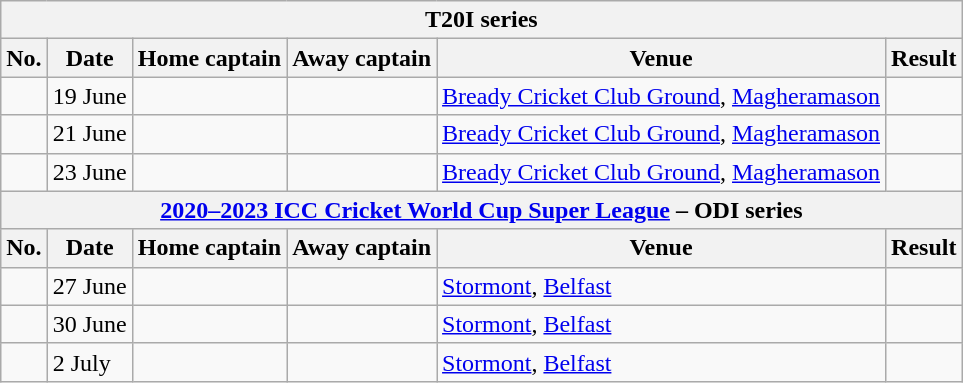<table class="wikitable">
<tr>
<th colspan="9">T20I series</th>
</tr>
<tr>
<th>No.</th>
<th>Date</th>
<th>Home captain</th>
<th>Away captain</th>
<th>Venue</th>
<th>Result</th>
</tr>
<tr>
<td></td>
<td>19 June</td>
<td></td>
<td></td>
<td><a href='#'>Bready Cricket Club Ground</a>, <a href='#'>Magheramason</a></td>
<td></td>
</tr>
<tr>
<td></td>
<td>21 June</td>
<td></td>
<td></td>
<td><a href='#'>Bready Cricket Club Ground</a>, <a href='#'>Magheramason</a></td>
<td></td>
</tr>
<tr>
<td></td>
<td>23 June</td>
<td></td>
<td></td>
<td><a href='#'>Bready Cricket Club Ground</a>, <a href='#'>Magheramason</a></td>
<td></td>
</tr>
<tr>
<th colspan="9"><a href='#'>2020–2023 ICC Cricket World Cup Super League</a> – ODI series</th>
</tr>
<tr>
<th>No.</th>
<th>Date</th>
<th>Home captain</th>
<th>Away captain</th>
<th>Venue</th>
<th>Result</th>
</tr>
<tr>
<td></td>
<td>27 June</td>
<td></td>
<td></td>
<td><a href='#'>Stormont</a>, <a href='#'>Belfast</a></td>
<td></td>
</tr>
<tr>
<td></td>
<td>30 June</td>
<td></td>
<td></td>
<td><a href='#'>Stormont</a>, <a href='#'>Belfast</a></td>
<td></td>
</tr>
<tr>
<td></td>
<td>2 July</td>
<td></td>
<td></td>
<td><a href='#'>Stormont</a>, <a href='#'>Belfast</a></td>
<td></td>
</tr>
</table>
